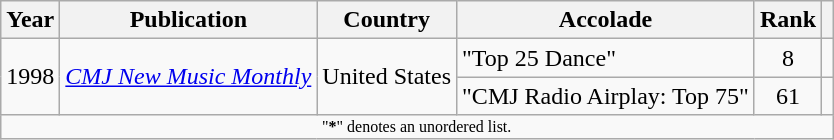<table class="wikitable sortable" style="margin:0em 1em 1em 0pt">
<tr>
<th>Year</th>
<th>Publication</th>
<th>Country</th>
<th>Accolade</th>
<th>Rank</th>
<th class=unsortable></th>
</tr>
<tr>
<td rowspan="2">1998</td>
<td rowspan="2"><em><a href='#'>CMJ New Music Monthly</a></em></td>
<td rowspan="2">United States</td>
<td>"Top 25 Dance"</td>
<td align=center>8</td>
<td></td>
</tr>
<tr>
<td>"CMJ Radio Airplay: Top 75"</td>
<td align=center>61</td>
<td></td>
</tr>
<tr class="sortbottom">
<td colspan=6 style=font-size:8pt; align=center>"<strong>*</strong>" denotes an unordered list.</td>
</tr>
</table>
